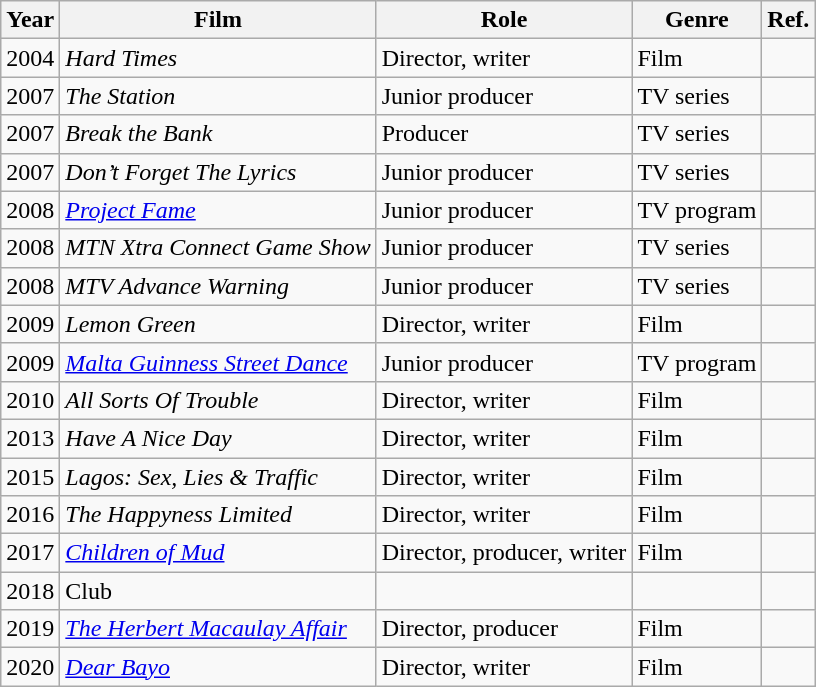<table class="wikitable">
<tr>
<th>Year</th>
<th>Film</th>
<th>Role</th>
<th>Genre</th>
<th>Ref.</th>
</tr>
<tr>
<td>2004</td>
<td><em>Hard Times</em></td>
<td>Director, writer</td>
<td>Film</td>
<td></td>
</tr>
<tr>
<td>2007</td>
<td><em>The Station</em></td>
<td>Junior producer</td>
<td>TV series</td>
<td></td>
</tr>
<tr>
<td>2007</td>
<td><em>Break the Bank</em></td>
<td>Producer</td>
<td>TV series</td>
<td></td>
</tr>
<tr>
<td>2007</td>
<td><em>Don’t Forget The Lyrics</em></td>
<td>Junior producer</td>
<td>TV series</td>
<td></td>
</tr>
<tr>
<td>2008</td>
<td><em><a href='#'>Project Fame</a></em></td>
<td>Junior producer</td>
<td>TV program</td>
<td></td>
</tr>
<tr>
<td>2008</td>
<td><em>MTN Xtra Connect Game Show</em></td>
<td>Junior producer</td>
<td>TV series</td>
<td></td>
</tr>
<tr>
<td>2008</td>
<td><em>MTV Advance Warning</em></td>
<td>Junior producer</td>
<td>TV series</td>
<td></td>
</tr>
<tr>
<td>2009</td>
<td><em>Lemon Green</em></td>
<td>Director, writer</td>
<td>Film</td>
<td></td>
</tr>
<tr>
<td>2009</td>
<td><em><a href='#'>Malta Guinness Street Dance</a></em></td>
<td>Junior producer</td>
<td>TV program</td>
<td></td>
</tr>
<tr>
<td>2010</td>
<td><em>All Sorts Of Trouble</em></td>
<td>Director, writer</td>
<td>Film</td>
<td></td>
</tr>
<tr>
<td>2013</td>
<td><em>Have A Nice Day</em></td>
<td>Director, writer</td>
<td>Film</td>
<td></td>
</tr>
<tr>
<td>2015</td>
<td><em>Lagos: Sex, Lies & Traffic</em></td>
<td>Director, writer</td>
<td>Film</td>
<td></td>
</tr>
<tr>
<td>2016</td>
<td><em>The Happyness Limited</em></td>
<td>Director, writer</td>
<td>Film</td>
<td></td>
</tr>
<tr>
<td>2017</td>
<td><em><a href='#'>Children of Mud</a></em></td>
<td>Director, producer, writer</td>
<td>Film</td>
<td></td>
</tr>
<tr>
<td>2018</td>
<td>Club</td>
<td></td>
<td></td>
<td></td>
</tr>
<tr>
<td>2019</td>
<td><em><a href='#'>The Herbert Macaulay Affair</a></em></td>
<td>Director, producer</td>
<td>Film</td>
<td></td>
</tr>
<tr>
<td>2020</td>
<td><em><a href='#'>Dear Bayo</a></em></td>
<td>Director, writer</td>
<td>Film</td>
<td></td>
</tr>
</table>
